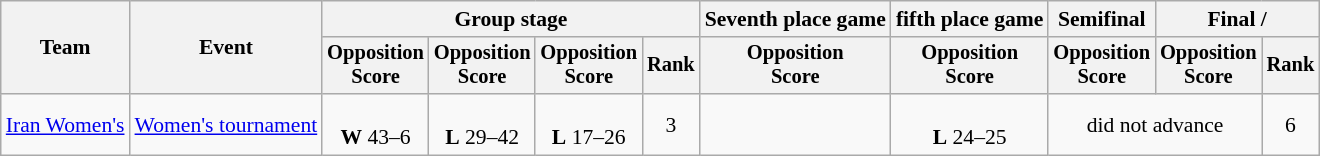<table class=wikitable style=font-size:90%;text-align:center>
<tr>
<th rowspan=2>Team</th>
<th rowspan=2>Event</th>
<th colspan=4>Group stage</th>
<th>Seventh place game</th>
<th>fifth place game</th>
<th>Semifinal</th>
<th colspan=2>Final / </th>
</tr>
<tr style=font-size:95%>
<th>Opposition<br>Score</th>
<th>Opposition<br>Score</th>
<th>Opposition<br>Score</th>
<th>Rank</th>
<th>Opposition<br>Score</th>
<th>Opposition<br>Score</th>
<th>Opposition<br>Score</th>
<th>Opposition<br>Score</th>
<th>Rank</th>
</tr>
<tr>
<td align=left><a href='#'>Iran Women's</a></td>
<td align=left><a href='#'>Women's tournament</a></td>
<td><br><strong>W</strong> 43–6</td>
<td><br><strong>L</strong> 29–42</td>
<td><br><strong>L</strong> 17–26</td>
<td>3</td>
<td></td>
<td><br><strong>L</strong> 24–25</td>
<td Colspan=2>did not advance</td>
<td>6</td>
</tr>
</table>
